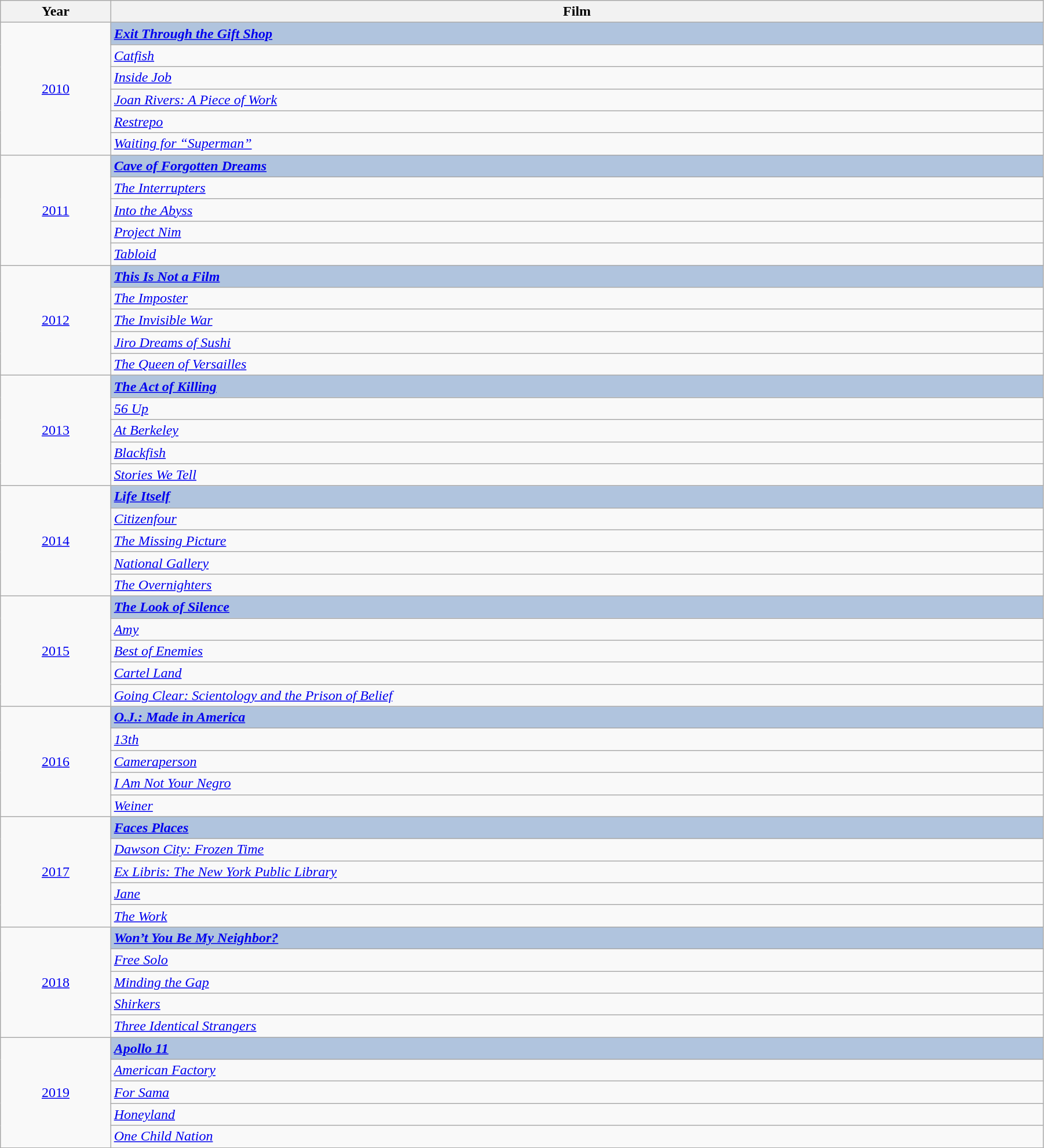<table class="wikitable" width="95%" cellpadding="5">
<tr>
<th width="100"><strong>Year</strong></th>
<th width="900"><strong>Film</strong></th>
</tr>
<tr>
<td rowspan="6" style="text-align:center;"><a href='#'>2010</a></td>
<td style="background:#B0C4DE;"><strong><em><a href='#'>Exit Through the Gift Shop</a></em></strong></td>
</tr>
<tr>
<td><em><a href='#'>Catfish</a></em></td>
</tr>
<tr>
<td><em><a href='#'>Inside Job</a></em></td>
</tr>
<tr>
<td><em><a href='#'>Joan Rivers: A Piece of Work</a></em></td>
</tr>
<tr>
<td><em><a href='#'>Restrepo</a></em></td>
</tr>
<tr>
<td><em><a href='#'>Waiting for “Superman”</a></em></td>
</tr>
<tr>
<td rowspan="5" style="text-align:center;"><a href='#'>2011</a></td>
<td style="background:#B0C4DE;"><strong><em><a href='#'>Cave of Forgotten Dreams</a></em></strong></td>
</tr>
<tr>
<td><em><a href='#'>The Interrupters</a></em></td>
</tr>
<tr>
<td><em><a href='#'>Into the Abyss</a></em></td>
</tr>
<tr>
<td><em><a href='#'>Project Nim</a></em></td>
</tr>
<tr>
<td><em><a href='#'>Tabloid</a></em></td>
</tr>
<tr>
<td rowspan="5" style="text-align:center;"><a href='#'>2012</a></td>
<td style="background:#B0C4DE;"><strong><em><a href='#'>This Is Not a Film</a></em></strong></td>
</tr>
<tr>
<td><em><a href='#'>The Imposter</a></em></td>
</tr>
<tr>
<td><em><a href='#'>The Invisible War</a></em></td>
</tr>
<tr>
<td><em><a href='#'>Jiro Dreams of Sushi</a></em></td>
</tr>
<tr>
<td><em><a href='#'>The Queen of Versailles</a></em></td>
</tr>
<tr>
<td rowspan="5" style="text-align:center;"><a href='#'>2013</a></td>
<td style="background:#B0C4DE;"><strong><em><a href='#'>The Act of Killing</a></em></strong></td>
</tr>
<tr>
<td><em><a href='#'>56 Up</a></em></td>
</tr>
<tr>
<td><em><a href='#'>At Berkeley</a></em></td>
</tr>
<tr>
<td><em><a href='#'>Blackfish</a></em></td>
</tr>
<tr>
<td><em><a href='#'>Stories We Tell</a></em></td>
</tr>
<tr>
<td rowspan="5" style="text-align:center;"><a href='#'>2014</a></td>
<td style="background:#B0C4DE;"><strong><em><a href='#'>Life Itself</a></em></strong></td>
</tr>
<tr>
<td><em><a href='#'>Citizenfour</a></em></td>
</tr>
<tr>
<td><em><a href='#'>The Missing Picture</a></em></td>
</tr>
<tr>
<td><em><a href='#'>National Gallery</a></em></td>
</tr>
<tr>
<td><em><a href='#'>The Overnighters</a></em></td>
</tr>
<tr>
<td rowspan="5" style="text-align:center;"><a href='#'>2015</a></td>
<td style="background:#B0C4DE;"><strong><em><a href='#'>The Look of Silence</a></em></strong></td>
</tr>
<tr>
<td><em><a href='#'>Amy</a></em></td>
</tr>
<tr>
<td><em><a href='#'>Best of Enemies</a></em></td>
</tr>
<tr>
<td><em><a href='#'>Cartel Land</a></em></td>
</tr>
<tr>
<td><em><a href='#'>Going Clear: Scientology and the Prison of Belief</a></em></td>
</tr>
<tr>
<td rowspan="5" style="text-align:center;"><a href='#'>2016</a></td>
<td style="background:#B0C4DE;"><strong><em><a href='#'>O.J.: Made in America</a></em></strong></td>
</tr>
<tr>
<td><em><a href='#'>13th</a></em></td>
</tr>
<tr>
<td><em><a href='#'>Cameraperson</a></em></td>
</tr>
<tr>
<td><em><a href='#'>I Am Not Your Negro</a></em></td>
</tr>
<tr>
<td><em><a href='#'>Weiner</a></em></td>
</tr>
<tr>
<td rowspan="5" style="text-align:center;"><a href='#'>2017</a></td>
<td style="background:#B0C4DE;"><strong><em><a href='#'>Faces Places</a></em></strong></td>
</tr>
<tr>
<td><em><a href='#'>Dawson City: Frozen Time</a></em></td>
</tr>
<tr>
<td><em><a href='#'>Ex Libris: The New York Public Library</a></em></td>
</tr>
<tr>
<td><em><a href='#'>Jane</a></em></td>
</tr>
<tr>
<td><em><a href='#'>The Work</a></em></td>
</tr>
<tr>
<td rowspan="5" style="text-align:center;"><a href='#'>2018</a></td>
<td style="background:#B0C4DE;"><strong><em><a href='#'>Won’t You Be My Neighbor?</a></em></strong></td>
</tr>
<tr>
<td><em><a href='#'>Free Solo</a></em></td>
</tr>
<tr>
<td><em><a href='#'>Minding the Gap</a></em></td>
</tr>
<tr>
<td><em><a href='#'>Shirkers</a></em></td>
</tr>
<tr>
<td><em><a href='#'>Three Identical Strangers</a></em></td>
</tr>
<tr>
<td rowspan="5" style="text-align:center;"><a href='#'>2019</a></td>
<td style="background:#B0C4DE;"><strong><em><a href='#'>Apollo 11</a></em></strong></td>
</tr>
<tr>
<td><em><a href='#'>American Factory</a></em></td>
</tr>
<tr>
<td><em><a href='#'>For Sama</a></em></td>
</tr>
<tr>
<td><em><a href='#'>Honeyland</a></em></td>
</tr>
<tr>
<td><em><a href='#'>One Child Nation</a></em></td>
</tr>
</table>
